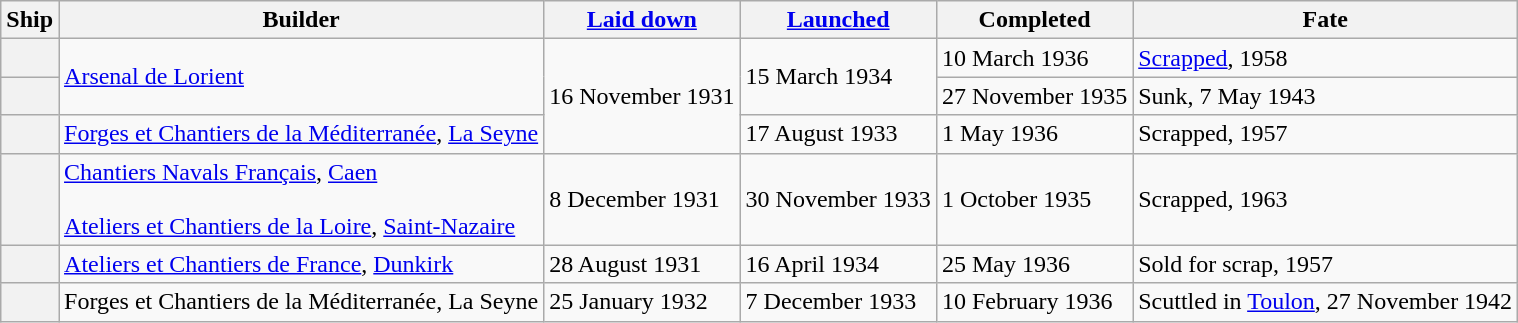<table class="wikitable plainrowheaders">
<tr>
<th scope="col">Ship</th>
<th scope="col">Builder </th>
<th scope="col"><a href='#'>Laid down</a></th>
<th scope="col"><a href='#'>Launched</a></th>
<th scope="col">Completed </th>
<th scope="col">Fate </th>
</tr>
<tr>
<th scope="row"></th>
<td rowspan=2><a href='#'>Arsenal de Lorient</a></td>
<td rowspan=3>16 November 1931</td>
<td rowspan=2>15 March 1934</td>
<td>10 March 1936</td>
<td><a href='#'>Scrapped</a>, 1958</td>
</tr>
<tr>
<th scope="row"></th>
<td>27 November 1935</td>
<td>Sunk, 7 May 1943</td>
</tr>
<tr>
<th scope="row"></th>
<td><a href='#'>Forges et Chantiers de la Méditerranée</a>, <a href='#'>La Seyne</a></td>
<td>17 August 1933</td>
<td>1 May 1936</td>
<td>Scrapped, 1957</td>
</tr>
<tr>
<th scope="row"></th>
<td><a href='#'>Chantiers Navals Français</a>, <a href='#'>Caen</a><br><br><a href='#'>Ateliers et Chantiers de la Loire</a>, <a href='#'>Saint-Nazaire</a></td>
<td>8 December 1931</td>
<td>30 November 1933</td>
<td>1 October 1935</td>
<td>Scrapped, 1963</td>
</tr>
<tr>
<th scope="row"></th>
<td><a href='#'>Ateliers et Chantiers de France</a>, <a href='#'>Dunkirk</a></td>
<td>28 August 1931</td>
<td>16 April 1934</td>
<td>25 May 1936</td>
<td>Sold for scrap, 1957</td>
</tr>
<tr>
<th scope="row"></th>
<td>Forges et Chantiers de la Méditerranée, La Seyne</td>
<td>25 January 1932</td>
<td>7 December 1933</td>
<td>10 February 1936</td>
<td>Scuttled in <a href='#'>Toulon</a>, 27 November 1942</td>
</tr>
</table>
